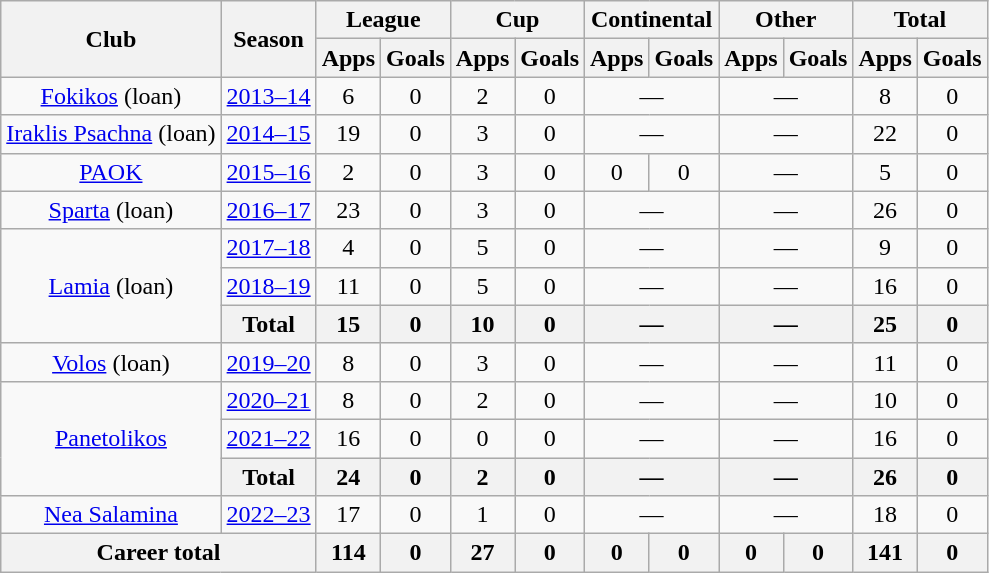<table class="wikitable" style="text-align:center">
<tr>
<th rowspan=2>Club</th>
<th rowspan=2>Season</th>
<th colspan=2>League</th>
<th colspan=2>Cup</th>
<th colspan=2>Continental</th>
<th colspan=2>Other</th>
<th colspan=2>Total</th>
</tr>
<tr>
<th>Apps</th>
<th>Goals</th>
<th>Apps</th>
<th>Goals</th>
<th>Apps</th>
<th>Goals</th>
<th>Apps</th>
<th>Goals</th>
<th>Apps</th>
<th>Goals</th>
</tr>
<tr>
<td><a href='#'>Fokikos</a> (loan)</td>
<td><a href='#'>2013–14</a></td>
<td>6</td>
<td>0</td>
<td>2</td>
<td>0</td>
<td colspan="2">—</td>
<td colspan="2">—</td>
<td>8</td>
<td>0</td>
</tr>
<tr>
<td><a href='#'>Iraklis Psachna</a> (loan)</td>
<td><a href='#'>2014–15</a></td>
<td>19</td>
<td>0</td>
<td>3</td>
<td>0</td>
<td colspan="2">—</td>
<td colspan="2">—</td>
<td>22</td>
<td>0</td>
</tr>
<tr>
<td><a href='#'>PAOK</a></td>
<td><a href='#'>2015–16</a></td>
<td>2</td>
<td>0</td>
<td>3</td>
<td>0</td>
<td>0</td>
<td>0</td>
<td colspan="2">—</td>
<td>5</td>
<td>0</td>
</tr>
<tr>
<td><a href='#'>Sparta</a> (loan)</td>
<td><a href='#'>2016–17</a></td>
<td>23</td>
<td>0</td>
<td>3</td>
<td>0</td>
<td colspan="2">—</td>
<td colspan="2">—</td>
<td>26</td>
<td>0</td>
</tr>
<tr>
<td rowspan="3"><a href='#'>Lamia</a> (loan)</td>
<td><a href='#'>2017–18</a></td>
<td>4</td>
<td>0</td>
<td>5</td>
<td>0</td>
<td colspan="2">—</td>
<td colspan="2">—</td>
<td>9</td>
<td>0</td>
</tr>
<tr>
<td><a href='#'>2018–19</a></td>
<td>11</td>
<td>0</td>
<td>5</td>
<td>0</td>
<td colspan="2">—</td>
<td colspan="2">—</td>
<td>16</td>
<td>0</td>
</tr>
<tr>
<th>Total</th>
<th>15</th>
<th>0</th>
<th>10</th>
<th>0</th>
<th colspan="2">—</th>
<th colspan="2">—</th>
<th>25</th>
<th>0</th>
</tr>
<tr>
<td><a href='#'>Volos</a> (loan)</td>
<td><a href='#'>2019–20</a></td>
<td>8</td>
<td>0</td>
<td>3</td>
<td>0</td>
<td colspan="2">—</td>
<td colspan="2">—</td>
<td>11</td>
<td>0</td>
</tr>
<tr>
<td rowspan="3"><a href='#'>Panetolikos</a></td>
<td><a href='#'>2020–21</a></td>
<td>8</td>
<td>0</td>
<td>2</td>
<td>0</td>
<td colspan="2">—</td>
<td colspan="2">—</td>
<td>10</td>
<td>0</td>
</tr>
<tr>
<td><a href='#'>2021–22</a></td>
<td>16</td>
<td>0</td>
<td>0</td>
<td>0</td>
<td colspan="2">—</td>
<td colspan="2">—</td>
<td>16</td>
<td>0</td>
</tr>
<tr>
<th>Total</th>
<th>24</th>
<th>0</th>
<th>2</th>
<th>0</th>
<th colspan="2">—</th>
<th colspan="2">—</th>
<th>26</th>
<th>0</th>
</tr>
<tr>
<td><a href='#'>Nea Salamina</a></td>
<td><a href='#'>2022–23</a></td>
<td>17</td>
<td>0</td>
<td>1</td>
<td>0</td>
<td colspan="2">—</td>
<td colspan="2">—</td>
<td>18</td>
<td>0</td>
</tr>
<tr>
<th colspan=2>Career total</th>
<th>114</th>
<th>0</th>
<th>27</th>
<th>0</th>
<th>0</th>
<th>0</th>
<th>0</th>
<th>0</th>
<th>141</th>
<th>0</th>
</tr>
</table>
